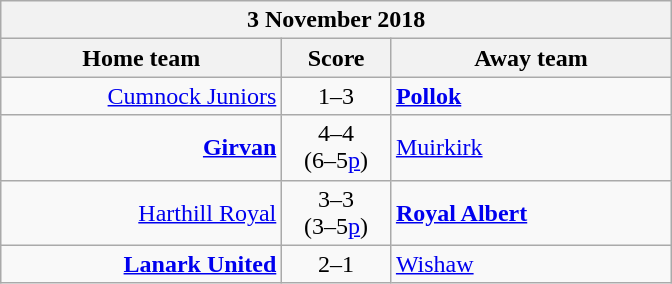<table border=0 cellpadding=4 cellspacing=0>
<tr>
<td valign="top"><br><table class="wikitable" style="border-collapse: collapse;">
<tr>
<th colspan="3" align="center">3 November 2018</th>
</tr>
<tr>
<th align="right" width="180">Home team</th>
<th align="center" width="65"> Score </th>
<th align="left" width="180">Away team</th>
</tr>
<tr>
<td style="text-align:right;"><a href='#'>Cumnock Juniors</a></td>
<td style="text-align:center;">1–3</td>
<td style="text-align:left;"><strong><a href='#'>Pollok</a></strong></td>
</tr>
<tr>
<td style="text-align:right;"><strong><a href='#'>Girvan</a></strong></td>
<td style="text-align:center;">4–4<br>(6–5<a href='#'>p</a>)</td>
<td style="text-align:left;"><a href='#'>Muirkirk</a></td>
</tr>
<tr>
<td style="text-align:right;"><a href='#'>Harthill Royal</a></td>
<td style="text-align:center;">3–3<br>(3–5<a href='#'>p</a>)</td>
<td style="text-align:left;"><strong><a href='#'>Royal Albert</a></strong></td>
</tr>
<tr>
<td style="text-align:right;"><strong><a href='#'>Lanark United</a></strong></td>
<td style="text-align:center;">2–1</td>
<td style="text-align:left;"><a href='#'>Wishaw</a></td>
</tr>
</table>
</td>
</tr>
</table>
